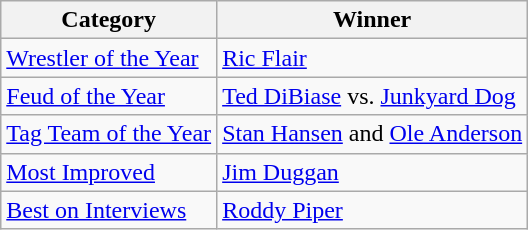<table class="wikitable">
<tr>
<th>Category</th>
<th>Winner</th>
</tr>
<tr>
<td><a href='#'>Wrestler of the Year</a></td>
<td><a href='#'>Ric Flair</a></td>
</tr>
<tr>
<td><a href='#'>Feud of the Year</a></td>
<td><a href='#'>Ted DiBiase</a> vs. <a href='#'>Junkyard Dog</a></td>
</tr>
<tr>
<td><a href='#'>Tag Team of the Year</a></td>
<td><a href='#'>Stan Hansen</a> and <a href='#'>Ole Anderson</a></td>
</tr>
<tr>
<td><a href='#'>Most Improved</a></td>
<td><a href='#'>Jim Duggan</a></td>
</tr>
<tr>
<td><a href='#'>Best on Interviews</a></td>
<td><a href='#'>Roddy Piper</a></td>
</tr>
</table>
